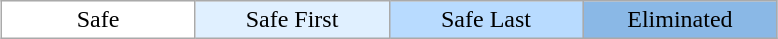<table class="wikitable" style="margin:1em auto; text-align:center;">
<tr>
<td bgcolor="white" width="15%">Safe</td>
<td bgcolor="E0F0FF" width="15%">Safe First</td>
<td bgcolor="B8DBFF" width="15%">Safe Last</td>
<td bgcolor="8AB8E6" width="15%">Eliminated</td>
</tr>
</table>
